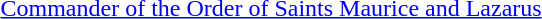<table>
<tr>
<td rowspan=2 style="width:60px; vertical-align:top;"></td>
<td><a href='#'>Commander of the Order of Saints Maurice and Lazarus</a></td>
</tr>
<tr>
<td></td>
</tr>
</table>
